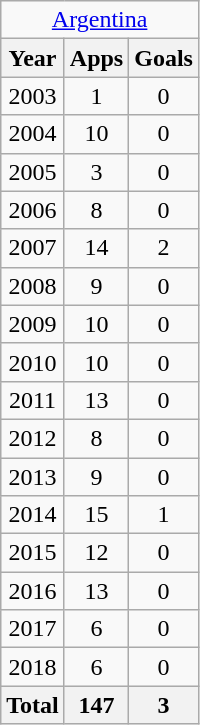<table class="wikitable" style="text-align:center">
<tr>
<td colspan=3><a href='#'>Argentina</a></td>
</tr>
<tr>
<th>Year</th>
<th>Apps</th>
<th>Goals</th>
</tr>
<tr>
<td>2003</td>
<td>1</td>
<td>0</td>
</tr>
<tr>
<td>2004</td>
<td>10</td>
<td>0</td>
</tr>
<tr>
<td>2005</td>
<td>3</td>
<td>0</td>
</tr>
<tr>
<td>2006</td>
<td>8</td>
<td>0</td>
</tr>
<tr>
<td>2007</td>
<td>14</td>
<td>2</td>
</tr>
<tr>
<td>2008</td>
<td>9</td>
<td>0</td>
</tr>
<tr>
<td>2009</td>
<td>10</td>
<td>0</td>
</tr>
<tr>
<td>2010</td>
<td>10</td>
<td>0</td>
</tr>
<tr>
<td>2011</td>
<td>13</td>
<td>0</td>
</tr>
<tr>
<td>2012</td>
<td>8</td>
<td>0</td>
</tr>
<tr>
<td>2013</td>
<td>9</td>
<td>0</td>
</tr>
<tr>
<td>2014</td>
<td>15</td>
<td>1</td>
</tr>
<tr>
<td>2015</td>
<td>12</td>
<td>0</td>
</tr>
<tr>
<td>2016</td>
<td>13</td>
<td>0</td>
</tr>
<tr>
<td>2017</td>
<td>6</td>
<td>0</td>
</tr>
<tr>
<td>2018</td>
<td>6</td>
<td>0</td>
</tr>
<tr>
<th>Total</th>
<th>147</th>
<th>3</th>
</tr>
</table>
